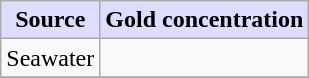<table class="wikitable sortable sortable">
<tr>
<th style="background:#DDDDFF;">Source</th>
<th style="background:#DDDDFF;">Gold concentration</th>
</tr>
<tr>
<td align=center>Seawater</td>
<td align=center></td>
</tr>
<tr>
</tr>
</table>
